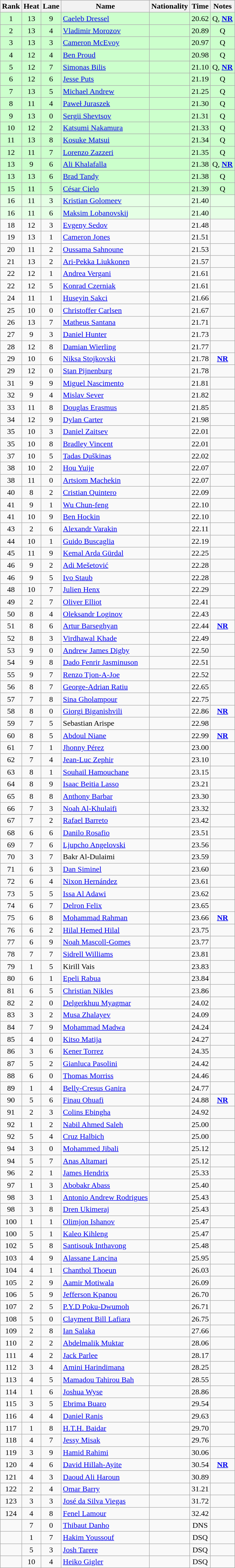<table class="wikitable sortable" style="text-align:center">
<tr>
<th>Rank</th>
<th>Heat</th>
<th>Lane</th>
<th>Name</th>
<th>Nationality</th>
<th>Time</th>
<th>Notes</th>
</tr>
<tr bgcolor=ccffcc>
<td>1</td>
<td>13</td>
<td>9</td>
<td align=left><a href='#'>Caeleb Dressel</a></td>
<td align=left></td>
<td>20.62</td>
<td>Q, <strong><a href='#'>NR</a></strong></td>
</tr>
<tr bgcolor=ccffcc>
<td>2</td>
<td>13</td>
<td>4</td>
<td align=left><a href='#'>Vladimir Morozov</a></td>
<td align=left></td>
<td>20.89</td>
<td>Q</td>
</tr>
<tr bgcolor=ccffcc>
<td>3</td>
<td>13</td>
<td>3</td>
<td align=left><a href='#'>Cameron McEvoy</a></td>
<td align=left></td>
<td>20.97</td>
<td>Q</td>
</tr>
<tr bgcolor=ccffcc>
<td>4</td>
<td>12</td>
<td>4</td>
<td align=left><a href='#'>Ben Proud</a></td>
<td align=left></td>
<td>20.98</td>
<td>Q</td>
</tr>
<tr bgcolor=ccffcc>
<td>5</td>
<td>12</td>
<td>7</td>
<td align=left><a href='#'>Simonas Bilis</a></td>
<td align=left></td>
<td>21.10</td>
<td>Q, <strong><a href='#'>NR</a></strong></td>
</tr>
<tr bgcolor=ccffcc>
<td>6</td>
<td>12</td>
<td>6</td>
<td align=left><a href='#'>Jesse Puts</a></td>
<td align=left></td>
<td>21.19</td>
<td>Q</td>
</tr>
<tr bgcolor=ccffcc>
<td>7</td>
<td>13</td>
<td>5</td>
<td align=left><a href='#'>Michael Andrew</a></td>
<td align=left></td>
<td>21.25</td>
<td>Q</td>
</tr>
<tr bgcolor=ccffcc>
<td>8</td>
<td>11</td>
<td>4</td>
<td align=left><a href='#'>Paweł Juraszek</a></td>
<td align=left></td>
<td>21.30</td>
<td>Q</td>
</tr>
<tr bgcolor=ccffcc>
<td>9</td>
<td>13</td>
<td>0</td>
<td align=left><a href='#'>Sergii Shevtsov</a></td>
<td align=left></td>
<td>21.31</td>
<td>Q</td>
</tr>
<tr bgcolor=ccffcc>
<td>10</td>
<td>12</td>
<td>2</td>
<td align=left><a href='#'>Katsumi Nakamura</a></td>
<td align=left></td>
<td>21.33</td>
<td>Q</td>
</tr>
<tr bgcolor=ccffcc>
<td>11</td>
<td>13</td>
<td>8</td>
<td align=left><a href='#'>Kosuke Matsui</a></td>
<td align=left></td>
<td>21.34</td>
<td>Q</td>
</tr>
<tr bgcolor=ccffcc>
<td>12</td>
<td>11</td>
<td>7</td>
<td align=left><a href='#'>Lorenzo Zazzeri</a></td>
<td align=left></td>
<td>21.35</td>
<td>Q</td>
</tr>
<tr bgcolor=ccffcc>
<td>13</td>
<td>9</td>
<td>6</td>
<td align=left><a href='#'>Ali Khalafalla</a></td>
<td align=left></td>
<td>21.38</td>
<td>Q, <strong><a href='#'>NR</a></strong></td>
</tr>
<tr bgcolor=ccffcc>
<td>13</td>
<td>13</td>
<td>6</td>
<td align=left><a href='#'>Brad Tandy</a></td>
<td align=left></td>
<td>21.38</td>
<td>Q</td>
</tr>
<tr bgcolor=ccffcc>
<td>15</td>
<td>11</td>
<td>5</td>
<td align=left><a href='#'>César Cielo</a></td>
<td align=left></td>
<td>21.39</td>
<td>Q</td>
</tr>
<tr bgcolor=e5ffe5>
<td>16</td>
<td>11</td>
<td>3</td>
<td align=left><a href='#'>Kristian Golomeev</a></td>
<td align=left></td>
<td>21.40</td>
<td></td>
</tr>
<tr bgcolor=e5ffe5>
<td>16</td>
<td>11</td>
<td>6</td>
<td align=left><a href='#'>Maksim Lobanovskij</a></td>
<td align=left></td>
<td>21.40</td>
<td></td>
</tr>
<tr>
<td>18</td>
<td>12</td>
<td>3</td>
<td align=left><a href='#'>Evgeny Sedov</a></td>
<td align=left></td>
<td>21.48</td>
<td></td>
</tr>
<tr>
<td>19</td>
<td>13</td>
<td>1</td>
<td align=left><a href='#'>Cameron Jones</a></td>
<td align=left></td>
<td>21.51</td>
<td></td>
</tr>
<tr>
<td>20</td>
<td>11</td>
<td>2</td>
<td align=left><a href='#'>Oussama Sahnoune</a></td>
<td align=left></td>
<td>21.53</td>
<td></td>
</tr>
<tr>
<td>21</td>
<td>13</td>
<td>2</td>
<td align=left><a href='#'>Ari-Pekka Liukkonen</a></td>
<td align=left></td>
<td>21.57</td>
<td></td>
</tr>
<tr>
<td>22</td>
<td>12</td>
<td>1</td>
<td align=left><a href='#'>Andrea Vergani</a></td>
<td align=left></td>
<td>21.61</td>
<td></td>
</tr>
<tr>
<td>22</td>
<td>12</td>
<td>5</td>
<td align=left><a href='#'>Konrad Czerniak</a></td>
<td align=left></td>
<td>21.61</td>
<td></td>
</tr>
<tr>
<td>24</td>
<td>11</td>
<td>1</td>
<td align=left><a href='#'>Huseyin Sakci</a></td>
<td align=left></td>
<td>21.66</td>
<td></td>
</tr>
<tr>
<td>25</td>
<td>10</td>
<td>0</td>
<td align=left><a href='#'>Christoffer Carlsen</a></td>
<td align=left></td>
<td>21.67</td>
<td></td>
</tr>
<tr>
<td>26</td>
<td>13</td>
<td>7</td>
<td align=left><a href='#'>Matheus Santana</a></td>
<td align=left></td>
<td>21.71</td>
<td></td>
</tr>
<tr>
<td>27</td>
<td>9</td>
<td>3</td>
<td align=left><a href='#'>Daniel Hunter</a></td>
<td align=left></td>
<td>21.73</td>
<td></td>
</tr>
<tr>
<td>28</td>
<td>12</td>
<td>8</td>
<td align=left><a href='#'>Damian Wierling</a></td>
<td align=left></td>
<td>21.77</td>
<td></td>
</tr>
<tr>
<td>29</td>
<td>10</td>
<td>6</td>
<td align=left><a href='#'>Niksa Stojkovski</a></td>
<td align=left></td>
<td>21.78</td>
<td><strong><a href='#'>NR</a></strong></td>
</tr>
<tr>
<td>29</td>
<td>12</td>
<td>0</td>
<td align=left><a href='#'>Stan Pijnenburg</a></td>
<td align=left></td>
<td>21.78</td>
<td></td>
</tr>
<tr>
<td>31</td>
<td>9</td>
<td>9</td>
<td align=left><a href='#'>Miguel Nascimento</a></td>
<td align=left></td>
<td>21.81</td>
<td></td>
</tr>
<tr>
<td>32</td>
<td>9</td>
<td>4</td>
<td align=left><a href='#'>Mislav Sever</a></td>
<td align=left></td>
<td>21.82</td>
<td></td>
</tr>
<tr>
<td>33</td>
<td>11</td>
<td>8</td>
<td align=left><a href='#'>Douglas Erasmus</a></td>
<td align=left></td>
<td>21.85</td>
<td></td>
</tr>
<tr>
<td>34</td>
<td>12</td>
<td>9</td>
<td align=left><a href='#'>Dylan Carter</a></td>
<td align=left></td>
<td>21.98</td>
<td></td>
</tr>
<tr>
<td>35</td>
<td>10</td>
<td>3</td>
<td align=left><a href='#'>Daniel Zaitsev</a></td>
<td align=left></td>
<td>22.01</td>
<td></td>
</tr>
<tr>
<td>35</td>
<td>10</td>
<td>8</td>
<td align=left><a href='#'>Bradley Vincent</a></td>
<td align=left></td>
<td>22.01</td>
<td></td>
</tr>
<tr>
<td>37</td>
<td>10</td>
<td>5</td>
<td align=left><a href='#'>Tadas Duškinas</a></td>
<td align=left></td>
<td>22.02</td>
<td></td>
</tr>
<tr>
<td>38</td>
<td>10</td>
<td>2</td>
<td align=left><a href='#'>Hou Yuije</a></td>
<td align=left></td>
<td>22.07</td>
<td></td>
</tr>
<tr>
<td>38</td>
<td>11</td>
<td>0</td>
<td align=left><a href='#'>Artsiom Machekin</a></td>
<td align=left></td>
<td>22.07</td>
<td></td>
</tr>
<tr>
<td>40</td>
<td>8</td>
<td>2</td>
<td align=left><a href='#'>Cristian Quintero</a></td>
<td align=left></td>
<td>22.09</td>
<td></td>
</tr>
<tr>
<td>41</td>
<td>9</td>
<td>1</td>
<td align=left><a href='#'>Wu Chun-feng</a></td>
<td align=left></td>
<td>22.10</td>
<td></td>
</tr>
<tr>
<td>41</td>
<td>10</td>
<td>9</td>
<td align=left><a href='#'>Ben Hockin</a></td>
<td align=left></td>
<td>22.10</td>
<td></td>
</tr>
<tr>
<td>43</td>
<td>2</td>
<td>6</td>
<td align=left><a href='#'>Alexandr Varakin</a></td>
<td align=left></td>
<td>22.11</td>
<td></td>
</tr>
<tr>
<td>44</td>
<td>10</td>
<td>1</td>
<td align=left><a href='#'>Guido Buscaglia</a></td>
<td align=left></td>
<td>22.19</td>
<td></td>
</tr>
<tr>
<td>45</td>
<td>11</td>
<td>9</td>
<td align=left><a href='#'>Kemal Arda Gürdal</a></td>
<td align=left></td>
<td>22.25</td>
<td></td>
</tr>
<tr>
<td>46</td>
<td>9</td>
<td>2</td>
<td align=left><a href='#'>Adi Mešetović</a></td>
<td align=left></td>
<td>22.28</td>
<td></td>
</tr>
<tr>
<td>46</td>
<td>9</td>
<td>5</td>
<td align=left><a href='#'>Ivo Staub</a></td>
<td align=left></td>
<td>22.28</td>
<td></td>
</tr>
<tr>
<td>48</td>
<td>10</td>
<td>7</td>
<td align=left><a href='#'>Julien Henx</a></td>
<td align=left></td>
<td>22.29</td>
<td></td>
</tr>
<tr>
<td>49</td>
<td>2</td>
<td>7</td>
<td align=left><a href='#'>Oliver Elliot</a></td>
<td align=left></td>
<td>22.41</td>
<td></td>
</tr>
<tr>
<td>50</td>
<td>8</td>
<td>4</td>
<td align=left><a href='#'>Oleksandr Loginov</a></td>
<td align=left></td>
<td>22.43</td>
<td></td>
</tr>
<tr>
<td>51</td>
<td>8</td>
<td>6</td>
<td align=left><a href='#'>Artur Barseghyan</a></td>
<td align=left></td>
<td>22.44</td>
<td><strong><a href='#'>NR</a></strong></td>
</tr>
<tr>
<td>52</td>
<td>8</td>
<td>3</td>
<td align=left><a href='#'>Virdhawal Khade</a></td>
<td align=left></td>
<td>22.49</td>
<td></td>
</tr>
<tr>
<td>53</td>
<td>9</td>
<td>0</td>
<td align=left><a href='#'>Andrew James Digby</a></td>
<td align=left></td>
<td>22.50</td>
<td></td>
</tr>
<tr>
<td>54</td>
<td>9</td>
<td>8</td>
<td align=left><a href='#'>Dado Fenrir Jasminuson</a></td>
<td align=left></td>
<td>22.51</td>
<td></td>
</tr>
<tr>
<td>55</td>
<td>9</td>
<td>7</td>
<td align=left><a href='#'>Renzo Tjon-A-Joe</a></td>
<td align=left></td>
<td>22.52</td>
<td></td>
</tr>
<tr>
<td>56</td>
<td>8</td>
<td>7</td>
<td align=left><a href='#'>George-Adrian Ratiu</a></td>
<td align=left></td>
<td>22.65</td>
<td></td>
</tr>
<tr>
<td>57</td>
<td>7</td>
<td>8</td>
<td align=left><a href='#'>Sina Gholampour</a></td>
<td align=left></td>
<td>22.75</td>
<td></td>
</tr>
<tr>
<td>58</td>
<td>8</td>
<td>0</td>
<td align=left><a href='#'>Giorgi Biganishvili</a></td>
<td align=left></td>
<td>22.86</td>
<td><strong><a href='#'>NR</a></strong></td>
</tr>
<tr>
<td>59</td>
<td>7</td>
<td>5</td>
<td align=left>Sebastian Arispe</td>
<td align=left></td>
<td>22.98</td>
<td></td>
</tr>
<tr>
<td>60</td>
<td>8</td>
<td>5</td>
<td align=left><a href='#'>Abdoul Niane</a></td>
<td align=left></td>
<td>22.99</td>
<td><strong><a href='#'>NR</a></strong></td>
</tr>
<tr>
<td>61</td>
<td>7</td>
<td>1</td>
<td align=left><a href='#'>Jhonny Pérez</a></td>
<td align=left></td>
<td>23.00</td>
<td></td>
</tr>
<tr>
<td>62</td>
<td>7</td>
<td>4</td>
<td align=left><a href='#'>Jean-Luc Zephir</a></td>
<td align=left></td>
<td>23.10</td>
<td></td>
</tr>
<tr>
<td>63</td>
<td>8</td>
<td>1</td>
<td align=left><a href='#'>Souhail Hamouchane</a></td>
<td align=left></td>
<td>23.15</td>
<td></td>
</tr>
<tr>
<td>64</td>
<td>8</td>
<td>9</td>
<td align=left><a href='#'>Isaac Beitia Lasso</a></td>
<td align=left></td>
<td>23.21</td>
<td></td>
</tr>
<tr>
<td>65</td>
<td>8</td>
<td>8</td>
<td align=left><a href='#'>Anthony Barbar</a></td>
<td align=left></td>
<td>23.30</td>
<td></td>
</tr>
<tr>
<td>66</td>
<td>7</td>
<td>3</td>
<td align=left><a href='#'>Noah Al-Khulaifi</a></td>
<td align=left></td>
<td>23.32</td>
<td></td>
</tr>
<tr>
<td>67</td>
<td>7</td>
<td>2</td>
<td align=left><a href='#'>Rafael Barreto</a></td>
<td align=left></td>
<td>23.42</td>
<td></td>
</tr>
<tr>
<td>68</td>
<td>6</td>
<td>6</td>
<td align=left><a href='#'>Danilo Rosafio</a></td>
<td align=left></td>
<td>23.51</td>
<td></td>
</tr>
<tr>
<td>69</td>
<td>7</td>
<td>6</td>
<td align=left><a href='#'>Ljupcho Angelovski</a></td>
<td align=left></td>
<td>23.56</td>
<td></td>
</tr>
<tr>
<td>70</td>
<td>3</td>
<td>7</td>
<td align=left>Bakr Al-Dulaimi</td>
<td align=left></td>
<td>23.59</td>
<td></td>
</tr>
<tr>
<td>71</td>
<td>6</td>
<td>3</td>
<td align=left><a href='#'>Dan Siminel</a></td>
<td align=left></td>
<td>23.60</td>
<td></td>
</tr>
<tr>
<td>72</td>
<td>6</td>
<td>4</td>
<td align=left><a href='#'>Nixon Hernández</a></td>
<td align=left></td>
<td>23.61</td>
<td></td>
</tr>
<tr>
<td>73</td>
<td>5</td>
<td>5</td>
<td align=left><a href='#'>Issa Al Adawi</a></td>
<td align=left></td>
<td>23.62</td>
<td></td>
</tr>
<tr>
<td>74</td>
<td>6</td>
<td>7</td>
<td align=left><a href='#'>Delron Felix</a></td>
<td align=left></td>
<td>23.65</td>
<td></td>
</tr>
<tr>
<td>75</td>
<td>6</td>
<td>8</td>
<td align=left><a href='#'>Mohammad Rahman</a></td>
<td align=left></td>
<td>23.66</td>
<td><strong><a href='#'>NR</a></strong></td>
</tr>
<tr>
<td>76</td>
<td>6</td>
<td>2</td>
<td align=left><a href='#'>Hilal Hemed Hilal</a></td>
<td align=left></td>
<td>23.75</td>
<td></td>
</tr>
<tr>
<td>77</td>
<td>6</td>
<td>9</td>
<td align=left><a href='#'>Noah Mascoll-Gomes</a></td>
<td align=left></td>
<td>23.77</td>
<td></td>
</tr>
<tr>
<td>78</td>
<td>7</td>
<td>7</td>
<td align=left><a href='#'>Sidrell Williams</a></td>
<td align=left></td>
<td>23.81</td>
<td></td>
</tr>
<tr>
<td>79</td>
<td>1</td>
<td>5</td>
<td align=left>Kirill Vais</td>
<td align=left></td>
<td>23.83</td>
<td></td>
</tr>
<tr>
<td>80</td>
<td>6</td>
<td>1</td>
<td align=left><a href='#'>Epeli Rabua</a></td>
<td align=left></td>
<td>23.84</td>
<td></td>
</tr>
<tr>
<td>81</td>
<td>6</td>
<td>5</td>
<td align=left><a href='#'>Christian Nikles</a></td>
<td align=left></td>
<td>23.86</td>
<td></td>
</tr>
<tr>
<td>82</td>
<td>2</td>
<td>0</td>
<td align=left><a href='#'>Delgerkhuu Myagmar</a></td>
<td align=left></td>
<td>24.02</td>
<td></td>
</tr>
<tr>
<td>83</td>
<td>3</td>
<td>2</td>
<td align=left><a href='#'>Musa Zhalayev</a></td>
<td align=left></td>
<td>24.09</td>
<td></td>
</tr>
<tr>
<td>84</td>
<td>7</td>
<td>9</td>
<td align=left><a href='#'>Mohammad Madwa</a></td>
<td align=left></td>
<td>24.24</td>
<td></td>
</tr>
<tr>
<td>85</td>
<td>4</td>
<td>0</td>
<td align=left><a href='#'>Kitso Matija</a></td>
<td align=left></td>
<td>24.27</td>
<td></td>
</tr>
<tr>
<td>86</td>
<td>3</td>
<td>6</td>
<td align=left><a href='#'>Kener Torrez</a></td>
<td align=left></td>
<td>24.35</td>
<td></td>
</tr>
<tr>
<td>87</td>
<td>5</td>
<td>2</td>
<td align=left><a href='#'>Gianluca Pasolini</a></td>
<td align=left></td>
<td>24.42</td>
<td></td>
</tr>
<tr>
<td>88</td>
<td>6</td>
<td>0</td>
<td align=left><a href='#'>Thomas Morriss</a></td>
<td align=left></td>
<td>24.46</td>
<td></td>
</tr>
<tr>
<td>89</td>
<td>1</td>
<td>4</td>
<td align=left><a href='#'>Belly-Cresus Ganira</a></td>
<td align=left></td>
<td>24.77</td>
<td></td>
</tr>
<tr>
<td>90</td>
<td>5</td>
<td>6</td>
<td align=left><a href='#'>Finau Ohuafi</a></td>
<td align=left></td>
<td>24.88</td>
<td><strong><a href='#'>NR</a></strong></td>
</tr>
<tr>
<td>91</td>
<td>2</td>
<td>3</td>
<td align=left><a href='#'>Colins Ebingha</a></td>
<td align=left></td>
<td>24.92</td>
<td></td>
</tr>
<tr>
<td>92</td>
<td>1</td>
<td>2</td>
<td align=left><a href='#'>Nabil Ahmed Saleh</a></td>
<td align=left></td>
<td>25.00</td>
<td></td>
</tr>
<tr>
<td>92</td>
<td>5</td>
<td>4</td>
<td align=left><a href='#'>Cruz Halbich</a></td>
<td align=left></td>
<td>25.00</td>
<td></td>
</tr>
<tr>
<td>94</td>
<td>3</td>
<td>0</td>
<td align=left><a href='#'>Mohammed Jibali</a></td>
<td align=left></td>
<td>25.12</td>
<td></td>
</tr>
<tr>
<td>94</td>
<td>5</td>
<td>7</td>
<td align=left><a href='#'>Anas Altamari</a></td>
<td align=left></td>
<td>25.12</td>
<td></td>
</tr>
<tr>
<td>96</td>
<td>2</td>
<td>1</td>
<td align=left><a href='#'>James Hendrix</a></td>
<td align=left></td>
<td>25.33</td>
<td></td>
</tr>
<tr>
<td>97</td>
<td>1</td>
<td>3</td>
<td align=left><a href='#'>Abobakr Abass</a></td>
<td align=left></td>
<td>25.40</td>
<td></td>
</tr>
<tr>
<td>98</td>
<td>3</td>
<td>1</td>
<td align=left><a href='#'>Antonio Andrew Rodrigues</a></td>
<td align=left></td>
<td>25.43</td>
<td></td>
</tr>
<tr>
<td>98</td>
<td>3</td>
<td>8</td>
<td align=left><a href='#'>Dren Ukimeraj</a></td>
<td align=left></td>
<td>25.43</td>
<td></td>
</tr>
<tr>
<td>100</td>
<td>1</td>
<td>1</td>
<td align=left><a href='#'>Olimjon Ishanov</a></td>
<td align=left></td>
<td>25.47</td>
<td></td>
</tr>
<tr>
<td>100</td>
<td>5</td>
<td>1</td>
<td align=left><a href='#'>Kaleo Kihleng</a></td>
<td align=left></td>
<td>25.47</td>
<td></td>
</tr>
<tr>
<td>102</td>
<td>5</td>
<td>8</td>
<td align=left><a href='#'>Santisouk Inthavong</a></td>
<td align=left></td>
<td>25.48</td>
<td></td>
</tr>
<tr>
<td>103</td>
<td>4</td>
<td>9</td>
<td align=left><a href='#'>Alassane Lancina</a></td>
<td align=left></td>
<td>25.95</td>
<td></td>
</tr>
<tr>
<td>104</td>
<td>4</td>
<td>1</td>
<td align=left><a href='#'>Chanthol Thoeun</a></td>
<td align=left></td>
<td>26.03</td>
<td></td>
</tr>
<tr>
<td>105</td>
<td>2</td>
<td>9</td>
<td align=left><a href='#'>Aamir Motiwala</a></td>
<td align=left></td>
<td>26.09</td>
<td></td>
</tr>
<tr>
<td>106</td>
<td>5</td>
<td>9</td>
<td align=left><a href='#'>Jefferson Kpanou</a></td>
<td align=left></td>
<td>26.70</td>
<td></td>
</tr>
<tr>
<td>107</td>
<td>2</td>
<td>5</td>
<td align=left><a href='#'>P.Y.D Poku-Dwumoh</a></td>
<td align=left></td>
<td>26.71</td>
<td></td>
</tr>
<tr>
<td>108</td>
<td>5</td>
<td>0</td>
<td align=left><a href='#'>Clayment Bill Lafiara</a></td>
<td align=left></td>
<td>26.75</td>
<td></td>
</tr>
<tr>
<td>109</td>
<td>2</td>
<td>8</td>
<td align=left><a href='#'>Ian Salaka</a></td>
<td align=left></td>
<td>27.66</td>
<td></td>
</tr>
<tr>
<td>110</td>
<td>2</td>
<td>2</td>
<td align=left><a href='#'>Abdelmalik Muktar</a></td>
<td align=left></td>
<td>28.06</td>
<td></td>
</tr>
<tr>
<td>111</td>
<td>4</td>
<td>2</td>
<td align=left><a href='#'>Jack Parlee</a></td>
<td align=left></td>
<td>28.17</td>
<td></td>
</tr>
<tr>
<td>112</td>
<td>3</td>
<td>4</td>
<td align=left><a href='#'>Amini Harindimana</a></td>
<td align=left></td>
<td>28.25</td>
<td></td>
</tr>
<tr>
<td>113</td>
<td>4</td>
<td>5</td>
<td align=left><a href='#'>Mamadou Tahirou Bah</a></td>
<td align=left></td>
<td>28.55</td>
<td></td>
</tr>
<tr>
<td>114</td>
<td>1</td>
<td>6</td>
<td align=left><a href='#'>Joshua Wyse</a></td>
<td align=left></td>
<td>28.86</td>
<td></td>
</tr>
<tr>
<td>115</td>
<td>3</td>
<td>5</td>
<td align=left><a href='#'>Ebrima Buaro</a></td>
<td align=left></td>
<td>29.54</td>
<td></td>
</tr>
<tr>
<td>116</td>
<td>4</td>
<td>4</td>
<td align=left><a href='#'>Daniel Ranis</a></td>
<td align=left></td>
<td>29.63</td>
<td></td>
</tr>
<tr>
<td>117</td>
<td>1</td>
<td>8</td>
<td align=left><a href='#'>H.T.H. Baidar</a></td>
<td align=left></td>
<td>29.70</td>
<td></td>
</tr>
<tr>
<td>118</td>
<td>4</td>
<td>7</td>
<td align=left><a href='#'>Jessy Misak</a></td>
<td align=left></td>
<td>29.76</td>
<td></td>
</tr>
<tr>
<td>119</td>
<td>3</td>
<td>9</td>
<td align=left><a href='#'>Hamid Rahimi</a></td>
<td align=left></td>
<td>30.06</td>
<td></td>
</tr>
<tr>
<td>120</td>
<td>4</td>
<td>6</td>
<td align=left><a href='#'>David Hillah-Ayite</a></td>
<td align=left></td>
<td>30.54</td>
<td><strong><a href='#'>NR</a></strong></td>
</tr>
<tr>
<td>121</td>
<td>4</td>
<td>3</td>
<td align=left><a href='#'>Daoud Ali Haroun</a></td>
<td align=left></td>
<td>30.89</td>
<td></td>
</tr>
<tr>
<td>122</td>
<td>2</td>
<td>4</td>
<td align=left><a href='#'>Omar Barry</a></td>
<td align=left></td>
<td>31.21</td>
<td></td>
</tr>
<tr>
<td>123</td>
<td>3</td>
<td>3</td>
<td align=left><a href='#'>José da Silva Viegas</a></td>
<td align=left></td>
<td>31.72</td>
<td></td>
</tr>
<tr>
<td>124</td>
<td>4</td>
<td>8</td>
<td align=left><a href='#'>Fenel Lamour</a></td>
<td align=left></td>
<td>32.42</td>
<td></td>
</tr>
<tr>
<td></td>
<td>7</td>
<td>0</td>
<td align=left><a href='#'>Thibaut Danho</a></td>
<td align=left></td>
<td>DNS</td>
<td></td>
</tr>
<tr>
<td></td>
<td>1</td>
<td>7</td>
<td align=left><a href='#'>Hakim Youssouf</a></td>
<td align=left></td>
<td>DSQ</td>
<td></td>
</tr>
<tr>
<td></td>
<td>5</td>
<td>3</td>
<td align=left><a href='#'>Josh Tarere</a></td>
<td align=left></td>
<td>DSQ</td>
<td></td>
</tr>
<tr>
<td></td>
<td>10</td>
<td>4</td>
<td align=left><a href='#'>Heiko Gigler</a></td>
<td align=left></td>
<td>DSQ</td>
<td></td>
</tr>
</table>
